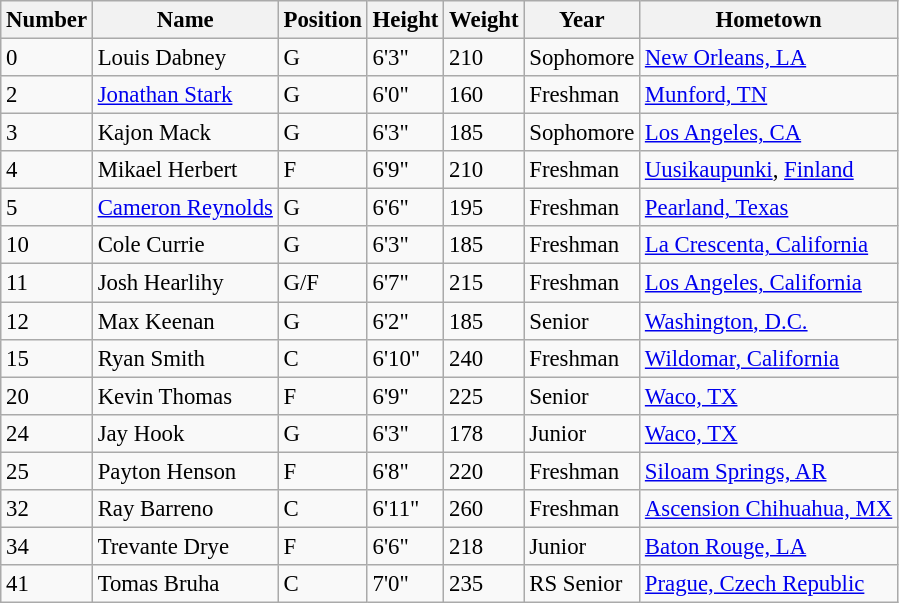<table class="wikitable sortable" style="font-size: 95%;">
<tr>
<th>Number</th>
<th>Name</th>
<th>Position</th>
<th>Height</th>
<th>Weight</th>
<th>Year</th>
<th>Hometown</th>
</tr>
<tr>
<td>0</td>
<td>Louis Dabney</td>
<td>G</td>
<td>6'3"</td>
<td>210</td>
<td>Sophomore</td>
<td><a href='#'>New Orleans, LA</a></td>
</tr>
<tr>
<td>2</td>
<td><a href='#'>Jonathan Stark</a></td>
<td>G</td>
<td>6'0"</td>
<td>160</td>
<td>Freshman</td>
<td><a href='#'>Munford, TN</a></td>
</tr>
<tr>
<td>3</td>
<td>Kajon Mack</td>
<td>G</td>
<td>6'3"</td>
<td>185</td>
<td>Sophomore</td>
<td><a href='#'>Los Angeles, CA</a></td>
</tr>
<tr>
<td>4</td>
<td>Mikael Herbert</td>
<td>F</td>
<td>6'9"</td>
<td>210</td>
<td>Freshman</td>
<td><a href='#'>Uusikaupunki</a>, <a href='#'>Finland</a></td>
</tr>
<tr>
<td>5</td>
<td><a href='#'>Cameron Reynolds</a></td>
<td>G</td>
<td>6'6"</td>
<td>195</td>
<td>Freshman</td>
<td><a href='#'>Pearland, Texas</a></td>
</tr>
<tr>
<td>10</td>
<td>Cole Currie</td>
<td>G</td>
<td>6'3"</td>
<td>185</td>
<td>Freshman</td>
<td><a href='#'>La Crescenta, California</a></td>
</tr>
<tr>
<td>11</td>
<td>Josh Hearlihy</td>
<td>G/F</td>
<td>6'7"</td>
<td>215</td>
<td>Freshman</td>
<td><a href='#'>Los Angeles, California</a></td>
</tr>
<tr>
<td>12</td>
<td>Max Keenan</td>
<td>G</td>
<td>6'2"</td>
<td>185</td>
<td>Senior</td>
<td><a href='#'>Washington, D.C.</a></td>
</tr>
<tr>
<td>15</td>
<td>Ryan Smith</td>
<td>C</td>
<td>6'10"</td>
<td>240</td>
<td>Freshman</td>
<td><a href='#'>Wildomar, California</a></td>
</tr>
<tr>
<td>20</td>
<td>Kevin Thomas</td>
<td>F</td>
<td>6'9"</td>
<td>225</td>
<td>Senior</td>
<td><a href='#'>Waco, TX</a></td>
</tr>
<tr>
<td>24</td>
<td>Jay Hook</td>
<td>G</td>
<td>6'3"</td>
<td>178</td>
<td>Junior</td>
<td><a href='#'>Waco, TX</a></td>
</tr>
<tr>
<td>25</td>
<td>Payton Henson</td>
<td>F</td>
<td>6'8"</td>
<td>220</td>
<td>Freshman</td>
<td><a href='#'>Siloam Springs, AR</a></td>
</tr>
<tr>
<td>32</td>
<td>Ray Barreno</td>
<td>C</td>
<td>6'11"</td>
<td>260</td>
<td>Freshman</td>
<td><a href='#'>Ascension Chihuahua, MX</a></td>
</tr>
<tr>
<td>34</td>
<td>Trevante Drye</td>
<td>F</td>
<td>6'6"</td>
<td>218</td>
<td>Junior</td>
<td><a href='#'>Baton Rouge, LA</a></td>
</tr>
<tr>
<td>41</td>
<td>Tomas Bruha</td>
<td>C</td>
<td>7'0"</td>
<td>235</td>
<td>RS Senior</td>
<td><a href='#'>Prague, Czech Republic</a></td>
</tr>
</table>
